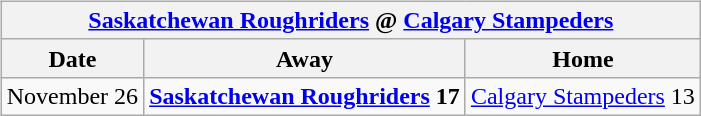<table cellspacing="10">
<tr>
<td valign="top"><br><table class="wikitable">
<tr>
<th colspan="4"><a href='#'>Saskatchewan Roughriders</a> @ <a href='#'>Calgary Stampeders</a></th>
</tr>
<tr>
<th>Date</th>
<th>Away</th>
<th>Home</th>
</tr>
<tr>
<td>November 26</td>
<td><strong><a href='#'>Saskatchewan Roughriders</a> 17</strong></td>
<td><a href='#'>Calgary Stampeders</a> 13</td>
</tr>
</table>
</td>
</tr>
</table>
